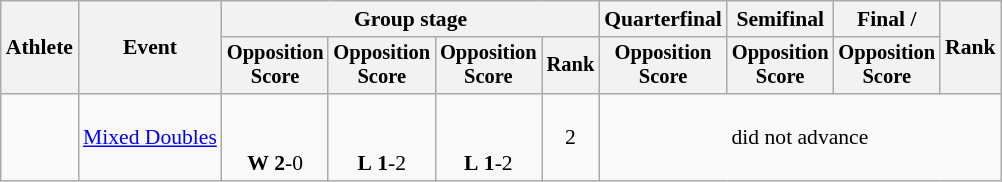<table class="wikitable" style="font-size:90%">
<tr>
<th rowspan=2>Athlete</th>
<th rowspan=2>Event</th>
<th colspan=4>Group stage</th>
<th>Quarterfinal</th>
<th>Semifinal</th>
<th>Final / </th>
<th rowspan=2>Rank</th>
</tr>
<tr style="font-size:95%">
<th>Opposition<br>Score</th>
<th>Opposition<br>Score</th>
<th>Opposition<br>Score</th>
<th>Rank</th>
<th>Opposition<br>Score</th>
<th>Opposition<br>Score</th>
<th>Opposition<br>Score</th>
</tr>
<tr align=center>
<td align=left><br></td>
<td align=left><a href='#'>Mixed Doubles</a></td>
<td><small><br></small> <br> <strong>W</strong> <strong>2</strong>-0</td>
<td><small><br></small> <br> <strong>L</strong> <strong>1</strong>-2</td>
<td><small><br></small> <br> <strong>L</strong> <strong>1</strong>-2</td>
<td>2</td>
<td colspan=4>did not advance</td>
</tr>
</table>
